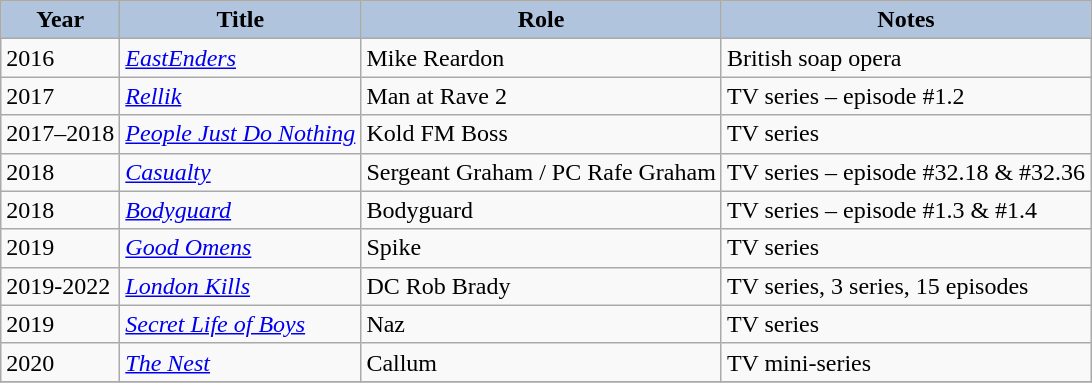<table class="wikitable">
<tr>
<th style="background:#B0C4DE;">Year</th>
<th style="background:#B0C4DE;">Title</th>
<th style="background:#B0C4DE;">Role</th>
<th style="background:#B0C4DE;">Notes</th>
</tr>
<tr>
<td>2016</td>
<td><em><a href='#'>EastEnders</a></em></td>
<td>Mike Reardon</td>
<td>British soap opera</td>
</tr>
<tr>
<td>2017</td>
<td><em><a href='#'>Rellik</a></em></td>
<td>Man at Rave 2</td>
<td>TV series – episode #1.2</td>
</tr>
<tr>
<td>2017–2018</td>
<td><em><a href='#'>People Just Do Nothing</a></em></td>
<td>Kold FM Boss</td>
<td>TV series</td>
</tr>
<tr>
<td>2018</td>
<td><em><a href='#'>Casualty</a></em></td>
<td>Sergeant Graham / PC Rafe Graham</td>
<td>TV series – episode #32.18 & #32.36</td>
</tr>
<tr>
<td>2018</td>
<td><em><a href='#'>Bodyguard</a></em></td>
<td>Bodyguard</td>
<td>TV series – episode #1.3 & #1.4</td>
</tr>
<tr>
<td>2019</td>
<td><em><a href='#'>Good Omens</a></em></td>
<td>Spike</td>
<td>TV series</td>
</tr>
<tr>
<td>2019-2022</td>
<td><em><a href='#'>London Kills</a></em></td>
<td>DC Rob Brady</td>
<td>TV series, 3 series, 15 episodes</td>
</tr>
<tr>
<td>2019</td>
<td><em><a href='#'>Secret Life of Boys</a></em></td>
<td>Naz</td>
<td>TV series</td>
</tr>
<tr>
<td>2020</td>
<td><em><a href='#'>The Nest</a></em></td>
<td>Callum</td>
<td>TV mini-series</td>
</tr>
<tr>
</tr>
</table>
